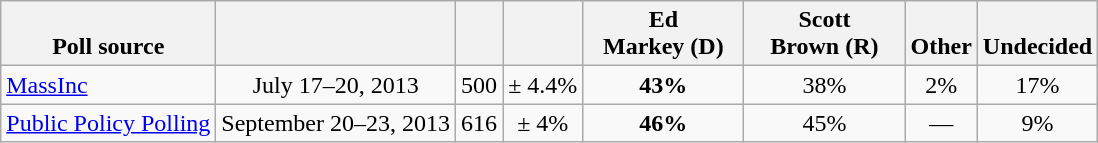<table class="wikitable" style="text-align:center">
<tr valign= bottom>
<th>Poll source</th>
<th></th>
<th></th>
<th></th>
<th style="width:100px;">Ed<br>Markey (D)</th>
<th style="width:100px;">Scott<br>Brown (R)</th>
<th>Other</th>
<th>Undecided</th>
</tr>
<tr>
<td align=left><a href='#'>MassInc</a></td>
<td>July 17–20, 2013</td>
<td>500</td>
<td>± 4.4%</td>
<td><strong>43%</strong></td>
<td>38%</td>
<td>2%</td>
<td>17%</td>
</tr>
<tr>
<td align=left><a href='#'>Public Policy Polling</a></td>
<td>September 20–23, 2013</td>
<td>616</td>
<td>± 4%</td>
<td><strong>46%</strong></td>
<td>45%</td>
<td>—</td>
<td>9%</td>
</tr>
</table>
